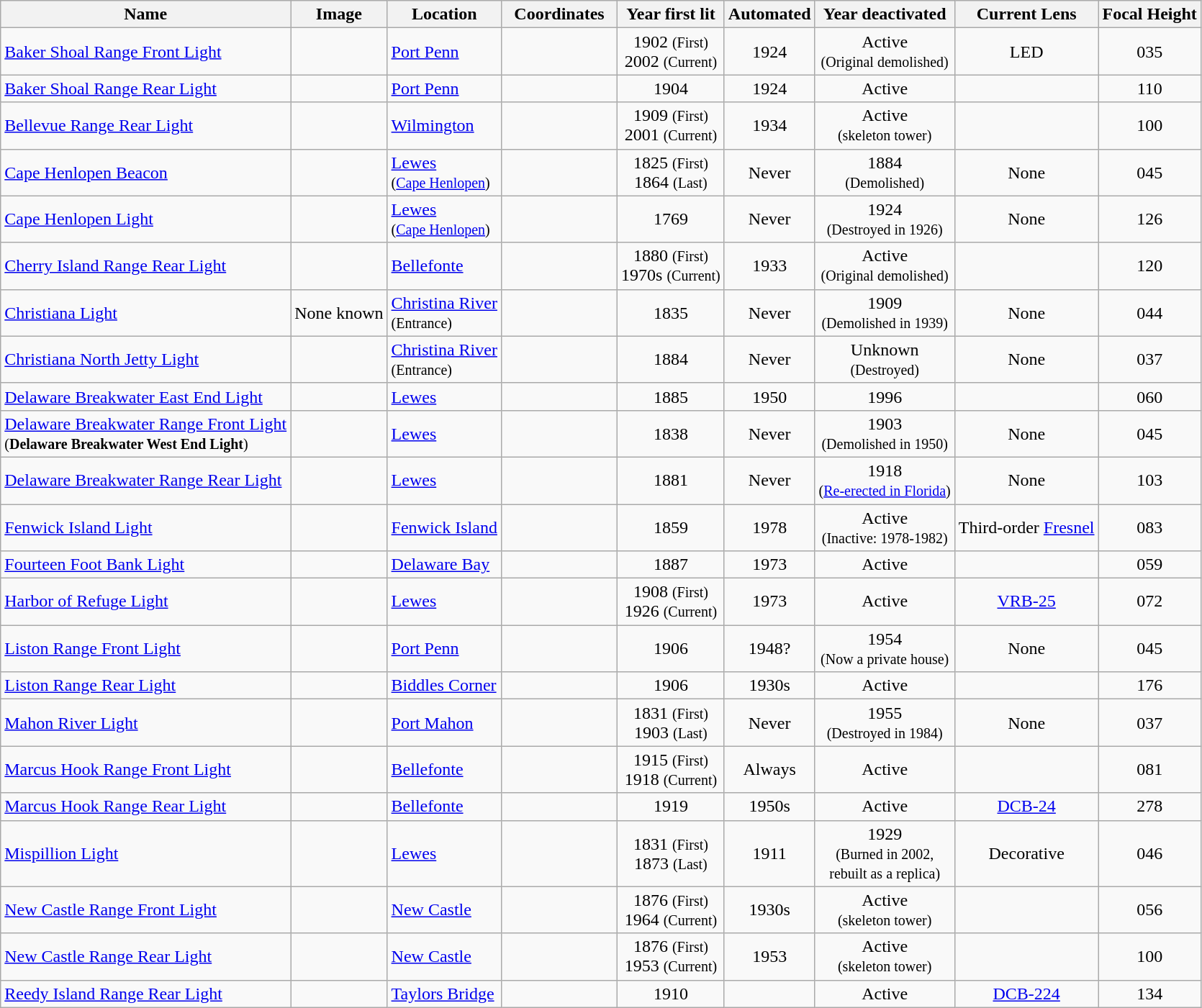<table class="wikitable sortable">
<tr>
<th>Name</th>
<th scope="col" class="unsortable">Image</th>
<th>Location</th>
<th width="100">Coordinates</th>
<th>Year first lit</th>
<th>Automated</th>
<th>Year deactivated</th>
<th>Current Lens</th>
<th>Focal Height</th>
</tr>
<tr>
<td><a href='#'>Baker Shoal Range Front Light</a></td>
<td></td>
<td><a href='#'>Port Penn</a></td>
<td></td>
<td style="text-align: center;">1902 <small>(First)</small><br>2002 <small>(Current)</small></td>
<td style="text-align: center;">1924</td>
<td style="text-align: center;">Active<br><small>(Original demolished)</small></td>
<td style="text-align: center;">LED</td>
<td style="text-align: center;"><span>035</span> </td>
</tr>
<tr>
<td><a href='#'>Baker Shoal Range Rear Light</a></td>
<td></td>
<td><a href='#'>Port Penn</a></td>
<td></td>
<td style="text-align: center;">1904</td>
<td style="text-align: center;">1924</td>
<td style="text-align: center;">Active</td>
<td></td>
<td style="text-align: center;"><span>110</span> </td>
</tr>
<tr>
<td><a href='#'>Bellevue Range Rear Light</a></td>
<td></td>
<td><a href='#'>Wilmington</a></td>
<td></td>
<td style="text-align: center;">1909 <small>(First)</small><br>2001 <small>(Current)</small></td>
<td style="text-align: center;">1934</td>
<td style="text-align: center;">Active<br><small>(skeleton tower)</small></td>
<td></td>
<td style="text-align: center;"><span>100</span> </td>
</tr>
<tr>
<td><a href='#'>Cape Henlopen Beacon</a></td>
<td></td>
<td><a href='#'>Lewes</a><br><small>(<a href='#'>Cape Henlopen</a>)</small></td>
<td></td>
<td style="text-align: center;">1825 <small>(First)</small><br>1864 <small>(Last)</small></td>
<td style="text-align: center;">Never</td>
<td style="text-align: center;">1884<br><small>(Demolished)</small></td>
<td style="text-align: center;">None</td>
<td style="text-align: center;"><span>045</span> </td>
</tr>
<tr>
<td><a href='#'>Cape Henlopen Light</a></td>
<td></td>
<td><a href='#'>Lewes</a><br><small>(<a href='#'>Cape Henlopen</a>)</small></td>
<td></td>
<td style="text-align: center;">1769</td>
<td style="text-align: center;">Never</td>
<td style="text-align: center;">1924<br><small>(Destroyed in 1926)</small></td>
<td style="text-align: center;">None</td>
<td style="text-align: center;"><span>126</span> </td>
</tr>
<tr>
<td><a href='#'>Cherry Island Range Rear Light</a></td>
<td></td>
<td><a href='#'>Bellefonte</a></td>
<td></td>
<td style="text-align: center;">1880 <small>(First)</small><br>1970s <small>(Current)</small></td>
<td style="text-align: center;">1933</td>
<td style="text-align: center;">Active<br><small>(Original demolished)</small></td>
<td></td>
<td style="text-align: center;"><span>120</span> </td>
</tr>
<tr>
<td><a href='#'>Christiana Light</a></td>
<td>None known</td>
<td><a href='#'>Christina River</a><br><small>(Entrance)</small></td>
<td></td>
<td style="text-align: center;">1835</td>
<td style="text-align: center;">Never</td>
<td style="text-align: center;">1909<br><small>(Demolished in 1939)</small></td>
<td style="text-align: center;">None</td>
<td style="text-align: center;"><span>044</span> </td>
</tr>
<tr>
<td><a href='#'>Christiana North Jetty Light</a></td>
<td></td>
<td><a href='#'>Christina River</a><br><small>(Entrance)</small></td>
<td></td>
<td style="text-align: center;">1884</td>
<td style="text-align: center;">Never</td>
<td style="text-align: center;">Unknown<br><small>(Destroyed)</small></td>
<td style="text-align: center;">None</td>
<td style="text-align: center;"><span>037</span> </td>
</tr>
<tr>
<td><a href='#'>Delaware Breakwater East End Light</a></td>
<td></td>
<td><a href='#'>Lewes</a></td>
<td></td>
<td style="text-align: center;">1885</td>
<td style="text-align: center;">1950</td>
<td style="text-align: center;">1996</td>
<td></td>
<td style="text-align: center;"><span>060</span> </td>
</tr>
<tr>
<td><a href='#'>Delaware Breakwater Range Front Light</a><br><small> (<strong>Delaware Breakwater West End Light</strong>)</small></td>
<td></td>
<td><a href='#'>Lewes</a></td>
<td></td>
<td style="text-align: center;">1838</td>
<td style="text-align: center;">Never</td>
<td style="text-align: center;">1903<br><small>(Demolished in 1950)</small></td>
<td style="text-align: center;">None</td>
<td style="text-align: center;"><span>045</span> </td>
</tr>
<tr>
<td><a href='#'>Delaware Breakwater Range Rear Light</a></td>
<td></td>
<td><a href='#'>Lewes</a></td>
<td></td>
<td style="text-align: center;">1881</td>
<td style="text-align: center;">Never</td>
<td style="text-align: center;">1918<br><small>(<a href='#'>Re-erected in Florida</a>)</small></td>
<td style="text-align: center;">None</td>
<td style="text-align: center;"><span>103</span> </td>
</tr>
<tr>
<td><a href='#'>Fenwick Island Light</a></td>
<td></td>
<td><a href='#'>Fenwick Island</a></td>
<td></td>
<td style="text-align: center;">1859</td>
<td style="text-align: center;">1978</td>
<td style="text-align: center;">Active<br><small>(Inactive: 1978-1982)</small></td>
<td style="text-align: center;">Third-order <a href='#'>Fresnel</a></td>
<td style="text-align: center;"><span>083</span> </td>
</tr>
<tr>
<td><a href='#'>Fourteen Foot Bank Light</a></td>
<td></td>
<td><a href='#'>Delaware Bay</a></td>
<td></td>
<td style="text-align: center;">1887</td>
<td style="text-align: center;">1973</td>
<td style="text-align: center;">Active</td>
<td></td>
<td style="text-align: center;"><span>059</span> </td>
</tr>
<tr>
<td><a href='#'>Harbor of Refuge Light</a></td>
<td></td>
<td><a href='#'>Lewes</a></td>
<td></td>
<td style="text-align: center;">1908 <small>(First)</small><br>1926 <small>(Current)</small></td>
<td style="text-align: center;">1973</td>
<td style="text-align: center;">Active</td>
<td style="text-align: center;"><a href='#'>VRB-25</a></td>
<td style="text-align: center;"><span>072</span> </td>
</tr>
<tr>
<td><a href='#'>Liston Range Front Light</a></td>
<td></td>
<td><a href='#'>Port Penn</a></td>
<td></td>
<td style="text-align: center;">1906</td>
<td style="text-align: center;">1948?</td>
<td style="text-align: center;">1954<br><small>(Now a private house)</small></td>
<td style="text-align: center;">None</td>
<td style="text-align: center;"><span>045</span> </td>
</tr>
<tr>
<td><a href='#'>Liston Range Rear Light</a></td>
<td></td>
<td><a href='#'>Biddles Corner</a></td>
<td></td>
<td style="text-align: center;">1906</td>
<td style="text-align: center;">1930s</td>
<td style="text-align: center;">Active</td>
<td></td>
<td style="text-align: center;"><span>176</span> </td>
</tr>
<tr>
<td><a href='#'>Mahon River Light</a></td>
<td></td>
<td><a href='#'>Port Mahon</a></td>
<td></td>
<td style="text-align: center;">1831 <small>(First)</small><br>1903 <small>(Last)</small></td>
<td style="text-align: center;">Never</td>
<td style="text-align: center;">1955<br><small>(Destroyed in 1984)</small></td>
<td style="text-align: center;">None</td>
<td style="text-align: center;"><span>037</span> </td>
</tr>
<tr>
<td><a href='#'>Marcus Hook Range Front Light</a></td>
<td></td>
<td><a href='#'>Bellefonte</a></td>
<td></td>
<td style="text-align: center;">1915 <small>(First)</small><br>1918 <small>(Current)</small></td>
<td style="text-align: center;">Always</td>
<td style="text-align: center;">Active</td>
<td></td>
<td style="text-align: center;"><span>081</span> </td>
</tr>
<tr>
<td><a href='#'>Marcus Hook Range Rear Light</a></td>
<td></td>
<td><a href='#'>Bellefonte</a></td>
<td></td>
<td style="text-align: center;">1919</td>
<td style="text-align: center;">1950s</td>
<td style="text-align: center;">Active</td>
<td style="text-align: center;"><a href='#'>DCB-24</a></td>
<td style="text-align: center;"><span>278</span> </td>
</tr>
<tr>
<td><a href='#'>Mispillion Light</a></td>
<td></td>
<td><a href='#'>Lewes</a></td>
<td></td>
<td style="text-align: center;">1831 <small>(First)</small><br> 1873 <small>(Last)</small></td>
<td style="text-align: center;">1911</td>
<td style="text-align: center;">1929<br><small>(Burned in 2002,<br>rebuilt as a replica)</small></td>
<td style="text-align: center;">Decorative</td>
<td style="text-align: center;"><span>046</span> </td>
</tr>
<tr>
<td><a href='#'>New Castle Range Front Light</a></td>
<td></td>
<td><a href='#'>New Castle</a></td>
<td></td>
<td style="text-align: center;">1876 <small>(First)</small><br> 1964 <small>(Current)</small></td>
<td style="text-align: center;">1930s</td>
<td style="text-align: center;">Active<br><small>(skeleton tower)</small></td>
<td></td>
<td style="text-align: center;"><span>056</span> </td>
</tr>
<tr>
<td><a href='#'>New Castle Range Rear Light</a></td>
<td></td>
<td><a href='#'>New Castle</a></td>
<td></td>
<td style="text-align: center;">1876 <small>(First)</small><br> 1953 <small>(Current)</small></td>
<td style="text-align: center;">1953</td>
<td style="text-align: center;">Active<br><small>(skeleton tower)</small></td>
<td></td>
<td style="text-align: center;"><span>100</span> </td>
</tr>
<tr>
<td><a href='#'>Reedy Island Range Rear Light</a></td>
<td></td>
<td><a href='#'>Taylors Bridge</a></td>
<td></td>
<td style="text-align: center;">1910</td>
<td></td>
<td style="text-align: center;">Active</td>
<td style="text-align: center;"><a href='#'>DCB-224</a></td>
<td style="text-align: center;"><span>134</span> </td>
</tr>
</table>
